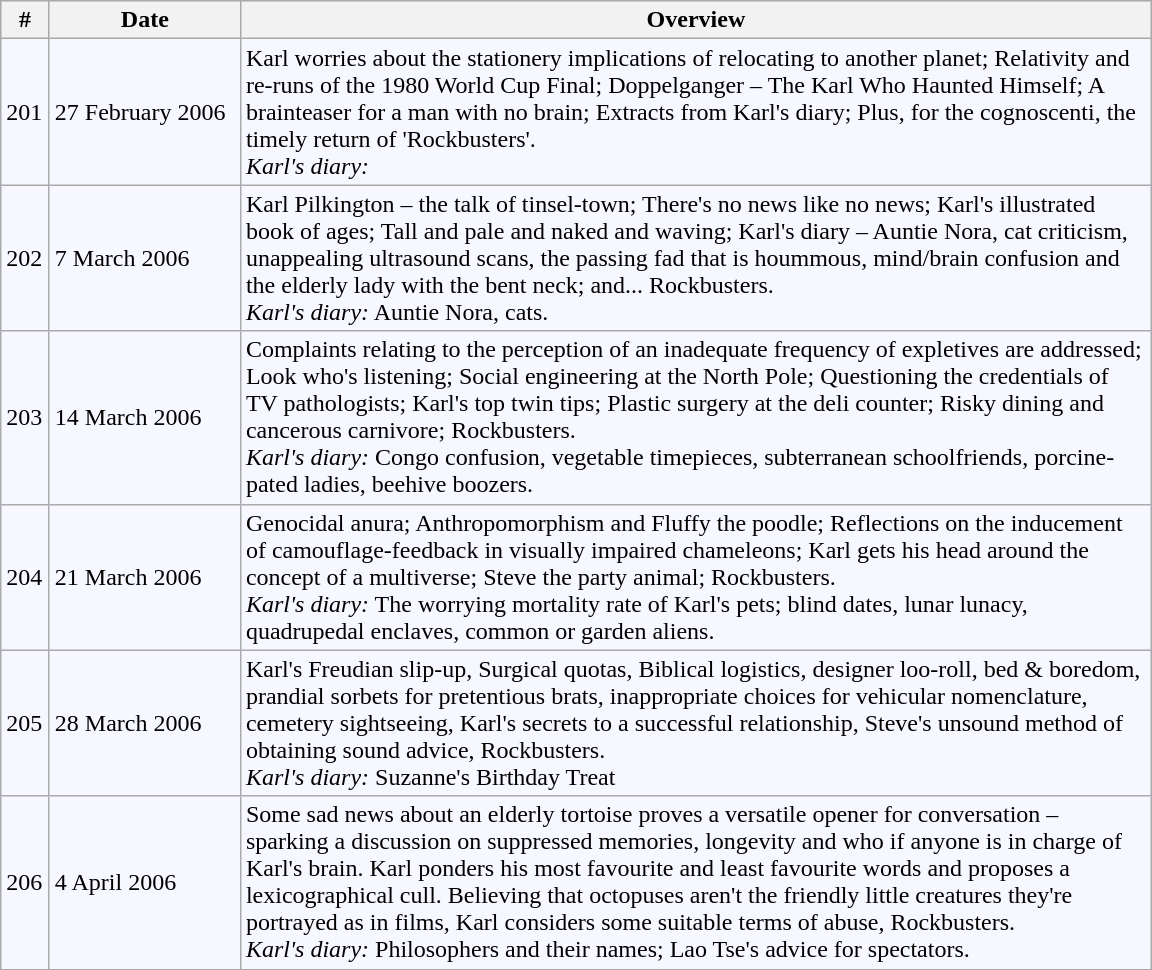<table class="wikitable" style="border:1px; background-color:#f7f8ff" align=center cellpadding="7">
<tr align="center" bgcolor="#e6e9ff">
<th width="25">#</th>
<th width="120">Date</th>
<th width="600">Overview</th>
</tr>
<tr>
<td>201</td>
<td>27 February 2006</td>
<td>Karl worries about the stationery implications of relocating to another planet; Relativity and re-runs of the 1980 World Cup Final; Doppelganger – The Karl Who Haunted Himself; A brainteaser for a man with no brain; Extracts from Karl's diary; Plus, for the cognoscenti, the timely return of 'Rockbusters'.<br><em>Karl's diary:</em></td>
</tr>
<tr>
<td>202</td>
<td>7 March 2006</td>
<td>Karl Pilkington – the talk of tinsel-town; There's no news like no news; Karl's illustrated book of ages; Tall and pale and naked and waving; Karl's diary – Auntie Nora, cat criticism, unappealing ultrasound scans, the passing fad that is hoummous, mind/brain confusion and the elderly lady with the bent neck; and... Rockbusters.<br><em>Karl's diary:</em> Auntie Nora, cats.</td>
</tr>
<tr>
<td>203</td>
<td>14 March 2006</td>
<td>Complaints relating to the perception of an inadequate frequency of expletives are addressed; Look who's listening; Social engineering at the North Pole; Questioning the credentials of TV pathologists; Karl's top twin tips; Plastic surgery at the deli counter; Risky dining and cancerous carnivore; Rockbusters.<br><em>Karl's diary:</em> Congo confusion, vegetable timepieces, subterranean schoolfriends, porcine-pated ladies, beehive boozers.</td>
</tr>
<tr>
<td>204</td>
<td>21 March 2006</td>
<td>Genocidal anura; Anthropomorphism and Fluffy the poodle; Reflections on the inducement of camouflage-feedback in visually impaired chameleons; Karl gets his head around the concept of a multiverse; Steve the party animal; Rockbusters.<br><em>Karl's diary:</em> The worrying mortality rate of Karl's pets; blind dates, lunar lunacy, quadrupedal enclaves, common or garden aliens.</td>
</tr>
<tr>
<td>205</td>
<td>28 March 2006</td>
<td>Karl's Freudian slip-up, Surgical quotas, Biblical logistics, designer loo-roll, bed & boredom, prandial sorbets for pretentious brats, inappropriate choices for vehicular nomenclature, cemetery sightseeing, Karl's secrets to a successful relationship, Steve's unsound method of obtaining sound advice, Rockbusters.<br><em>Karl's diary: </em>Suzanne's Birthday Treat</td>
</tr>
<tr>
<td>206</td>
<td>4 April 2006</td>
<td>Some sad news about an elderly tortoise proves a versatile opener for conversation – sparking a discussion on suppressed memories, longevity and who if anyone is in charge of Karl's brain. Karl ponders his most favourite and least favourite words and proposes a lexicographical cull. Believing that octopuses aren't the friendly little creatures they're portrayed as in films, Karl considers some suitable terms of abuse, Rockbusters.<br><em>Karl's diary:</em> Philosophers and their names; Lao Tse's advice for spectators.</td>
</tr>
</table>
